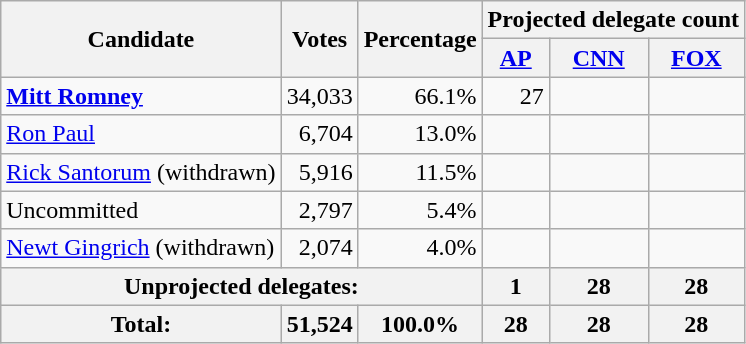<table class="wikitable" style="text-align:right;">
<tr>
<th rowspan="2">Candidate</th>
<th rowspan="2">Votes</th>
<th rowspan="2">Percentage</th>
<th colspan="3">Projected delegate count</th>
</tr>
<tr>
<th><a href='#'>AP</a></th>
<th><a href='#'>CNN</a><br></th>
<th><a href='#'>FOX</a><br></th>
</tr>
<tr>
<td style="text-align:left;"> <strong><a href='#'>Mitt Romney</a></strong></td>
<td>34,033</td>
<td>66.1%</td>
<td>27</td>
<td></td>
<td></td>
</tr>
<tr>
<td style="text-align:left;"><a href='#'>Ron Paul</a></td>
<td>6,704</td>
<td>13.0%</td>
<td></td>
<td></td>
<td></td>
</tr>
<tr>
<td style="text-align:left;"><a href='#'>Rick Santorum</a> (withdrawn)</td>
<td>5,916</td>
<td>11.5%</td>
<td></td>
<td></td>
<td></td>
</tr>
<tr>
<td style="text-align:left;">Uncommitted</td>
<td>2,797</td>
<td>5.4%</td>
<td></td>
<td></td>
<td></td>
</tr>
<tr>
<td style="text-align:left;"><a href='#'>Newt Gingrich</a> (withdrawn)</td>
<td>2,074</td>
<td>4.0%</td>
<td></td>
<td></td>
<td></td>
</tr>
<tr style="background:#eee;">
<th colspan="3">Unprojected delegates:</th>
<th>1</th>
<th>28</th>
<th>28</th>
</tr>
<tr style="background:#eee;">
<th>Total:</th>
<th>51,524</th>
<th>100.0%</th>
<th>28</th>
<th>28</th>
<th>28</th>
</tr>
</table>
